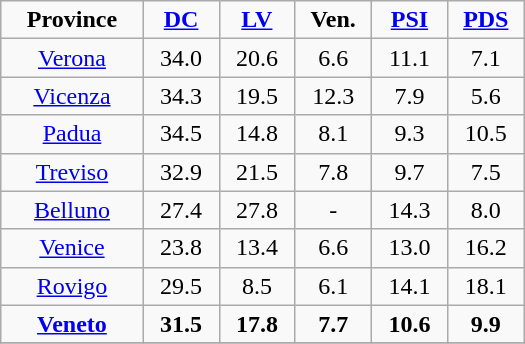<table class="wikitable" style="text-align:center; width:350px">
<tr>
<td style="width:100px"><strong>Province</strong></td>
<td style="width:50px"><strong><a href='#'>DC</a></strong></td>
<td style="width:50px"><strong><a href='#'>LV</a></strong></td>
<td style="width:50px"><strong>Ven.</strong></td>
<td style="width:50px"><strong><a href='#'>PSI</a></strong></td>
<td style="width:50px"><strong><a href='#'>PDS</a></strong></td>
</tr>
<tr>
<td><a href='#'>Verona</a></td>
<td>34.0</td>
<td>20.6</td>
<td>6.6</td>
<td>11.1</td>
<td>7.1</td>
</tr>
<tr>
<td><a href='#'>Vicenza</a></td>
<td>34.3</td>
<td>19.5</td>
<td>12.3</td>
<td>7.9</td>
<td>5.6</td>
</tr>
<tr>
<td><a href='#'>Padua</a></td>
<td>34.5</td>
<td>14.8</td>
<td>8.1</td>
<td>9.3</td>
<td>10.5</td>
</tr>
<tr>
<td><a href='#'>Treviso</a></td>
<td>32.9</td>
<td>21.5</td>
<td>7.8</td>
<td>9.7</td>
<td>7.5</td>
</tr>
<tr>
<td><a href='#'>Belluno</a></td>
<td>27.4</td>
<td>27.8</td>
<td>-</td>
<td>14.3</td>
<td>8.0</td>
</tr>
<tr>
<td><a href='#'>Venice</a></td>
<td>23.8</td>
<td>13.4</td>
<td>6.6</td>
<td>13.0</td>
<td>16.2</td>
</tr>
<tr>
<td><a href='#'>Rovigo</a></td>
<td>29.5</td>
<td>8.5</td>
<td>6.1</td>
<td>14.1</td>
<td>18.1</td>
</tr>
<tr>
<td><strong><a href='#'>Veneto</a></strong></td>
<td><strong>31.5</strong></td>
<td><strong>17.8</strong></td>
<td><strong>7.7</strong></td>
<td><strong>10.6</strong></td>
<td><strong>9.9</strong></td>
</tr>
<tr>
</tr>
</table>
